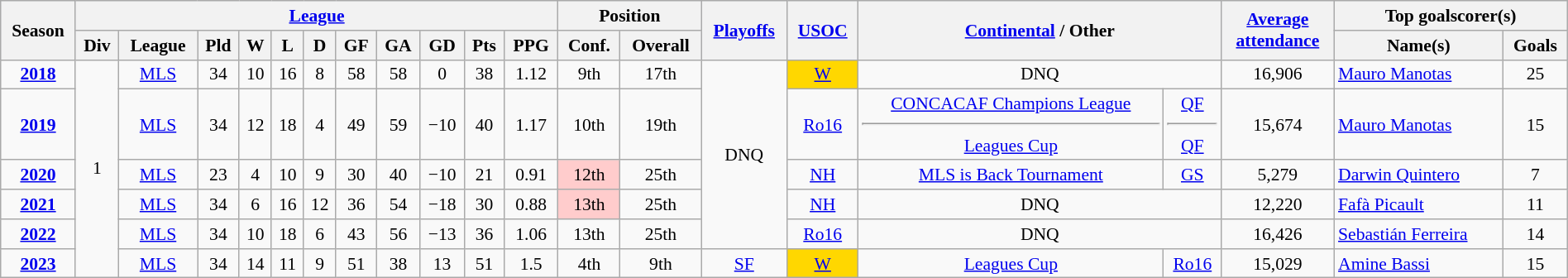<table class="wikitable" width=100% style="font-size:90%; text-align:center;">
<tr style="background:#f0f6ff;">
<th rowspan=2>Season</th>
<th colspan=11><a href='#'>League</a></th>
<th colspan=2>Position</th>
<th rowspan=2><a href='#'>Playoffs</a></th>
<th rowspan=2><a href='#'>USOC</a></th>
<th rowspan=2 colspan=2><a href='#'>Continental</a> / Other</th>
<th rowspan=2><a href='#'>Average <br> attendance</a></th>
<th colspan=2>Top goalscorer(s)</th>
</tr>
<tr>
<th>Div</th>
<th>League</th>
<th>Pld</th>
<th>W</th>
<th>L</th>
<th>D</th>
<th>GF</th>
<th>GA</th>
<th>GD</th>
<th>Pts</th>
<th>PPG</th>
<th>Conf.</th>
<th>Overall</th>
<th>Name(s)</th>
<th>Goals</th>
</tr>
<tr>
<td><strong><a href='#'>2018</a></strong></td>
<td rowspan="6">1</td>
<td><a href='#'>MLS</a></td>
<td>34</td>
<td>10</td>
<td>16</td>
<td>8</td>
<td>58</td>
<td>58</td>
<td>0</td>
<td>38</td>
<td>1.12</td>
<td>9th</td>
<td>17th</td>
<td rowspan="5">DNQ</td>
<td bgcolor=gold><a href='#'>W</a></td>
<td colspan="2">DNQ</td>
<td>16,906</td>
<td align="left"> <a href='#'>Mauro Manotas</a></td>
<td>25</td>
</tr>
<tr>
<td><strong><a href='#'>2019</a></strong></td>
<td><a href='#'>MLS</a></td>
<td>34</td>
<td>12</td>
<td>18</td>
<td>4</td>
<td>49</td>
<td>59</td>
<td>−10</td>
<td>40</td>
<td>1.17</td>
<td>10th</td>
<td>19th</td>
<td><a href='#'>Ro16</a></td>
<td><a href='#'>CONCACAF Champions League</a><hr><a href='#'>Leagues Cup</a></td>
<td><a href='#'>QF</a> <hr><a href='#'>QF</a></td>
<td>15,674</td>
<td align="left"> <a href='#'>Mauro Manotas</a></td>
<td>15</td>
</tr>
<tr>
<td><strong><a href='#'>2020</a></strong></td>
<td><a href='#'>MLS</a></td>
<td>23</td>
<td>4</td>
<td>10</td>
<td>9</td>
<td>30</td>
<td>40</td>
<td>−10</td>
<td>21</td>
<td>0.91</td>
<td style=background:#FFCCCC>12th</td>
<td>25th</td>
<td><a href='#'>NH</a></td>
<td><a href='#'>MLS is Back Tournament</a></td>
<td><a href='#'>GS</a></td>
<td>5,279</td>
<td align="left"> <a href='#'>Darwin Quintero</a></td>
<td>7</td>
</tr>
<tr>
<td><strong><a href='#'>2021</a></strong></td>
<td><a href='#'>MLS</a></td>
<td>34</td>
<td>6</td>
<td>16</td>
<td>12</td>
<td>36</td>
<td>54</td>
<td>−18</td>
<td>30</td>
<td>0.88</td>
<td style=background:#FFCCCC>13th</td>
<td>25th</td>
<td><a href='#'>NH</a></td>
<td colspan="2">DNQ</td>
<td>12,220</td>
<td align="left"> <a href='#'>Fafà Picault</a></td>
<td>11</td>
</tr>
<tr>
<td><strong><a href='#'>2022</a></strong></td>
<td><a href='#'>MLS</a></td>
<td>34</td>
<td>10</td>
<td>18</td>
<td>6</td>
<td>43</td>
<td>56</td>
<td>−13</td>
<td>36</td>
<td>1.06</td>
<td>13th</td>
<td>25th</td>
<td><a href='#'>Ro16</a></td>
<td colspan="2">DNQ</td>
<td>16,426</td>
<td align="left"> <a href='#'>Sebastián Ferreira</a></td>
<td>14</td>
</tr>
<tr>
<td><strong><a href='#'>2023</a></strong></td>
<td><a href='#'>MLS</a></td>
<td>34</td>
<td>14</td>
<td>11</td>
<td>9</td>
<td>51</td>
<td>38</td>
<td>13</td>
<td>51</td>
<td>1.5</td>
<td>4th</td>
<td>9th</td>
<td><a href='#'>SF</a></td>
<td bgcolor=gold><a href='#'>W</a></td>
<td><a href='#'>Leagues Cup</a></td>
<td><a href='#'>Ro16</a></td>
<td>15,029</td>
<td align="left"> <a href='#'>Amine Bassi</a></td>
<td>15</td>
</tr>
</table>
